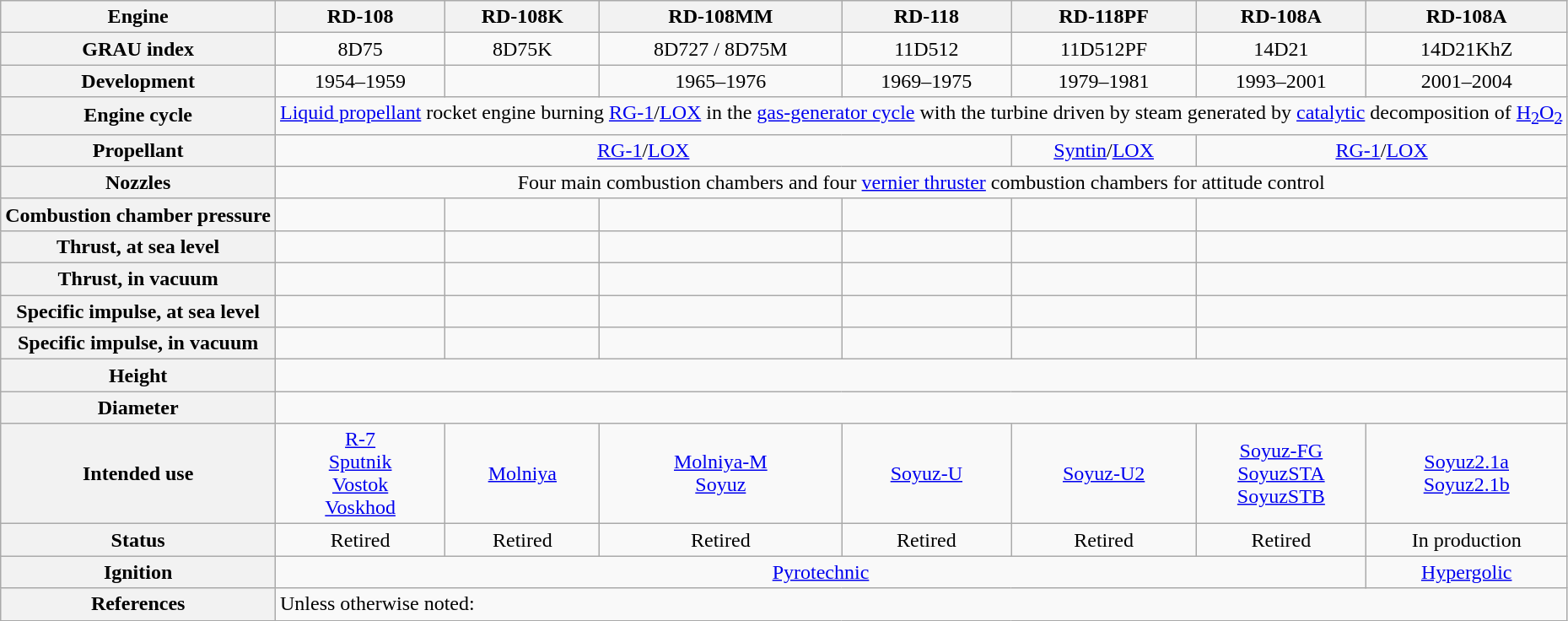<table class="wikitable sticky-header" style="text-align:center">
<tr>
<th>Engine</th>
<th>RD-108</th>
<th>RD-108K</th>
<th>RD-108MM</th>
<th>RD-118</th>
<th>RD-118PF</th>
<th>RD-108A</th>
<th>RD-108A</th>
</tr>
<tr>
<th>GRAU index</th>
<td>8D75</td>
<td>8D75K</td>
<td>8D727 / 8D75M</td>
<td>11D512</td>
<td>11D512PF</td>
<td>14D21</td>
<td>14D21KhZ</td>
</tr>
<tr>
<th>Development</th>
<td>1954–1959</td>
<td></td>
<td>1965–1976</td>
<td>1969–1975</td>
<td>1979–1981</td>
<td>1993–2001</td>
<td>2001–2004</td>
</tr>
<tr>
<th>Engine cycle</th>
<td colspan="7" style="text-align: center;"><a href='#'>Liquid propellant</a> rocket engine burning <a href='#'>RG-1</a>/<a href='#'>LOX</a> in the <a href='#'>gas-generator cycle</a> with the turbine driven by steam generated by <a href='#'>catalytic</a> decomposition of <a href='#'>H<sub>2</sub>O<sub>2</sub></a></td>
</tr>
<tr>
<th>Propellant</th>
<td colspan="4" style="text-align: center;"><a href='#'>RG-1</a>/<a href='#'>LOX</a></td>
<td><a href='#'>Syntin</a>/<a href='#'>LOX</a></td>
<td colspan="2" style="text-align: center;"><a href='#'>RG-1</a>/<a href='#'>LOX</a></td>
</tr>
<tr>
<th>Nozzles</th>
<td colspan="7">Four main combustion chambers and four <a href='#'>vernier thruster</a> combustion chambers for attitude control</td>
</tr>
<tr>
<th>Combustion chamber pressure</th>
<td></td>
<td></td>
<td></td>
<td></td>
<td></td>
<td colspan="2"></td>
</tr>
<tr>
<th>Thrust, at sea level</th>
<td></td>
<td></td>
<td></td>
<td></td>
<td></td>
<td colspan="2"></td>
</tr>
<tr>
<th>Thrust, in vacuum</th>
<td></td>
<td></td>
<td></td>
<td></td>
<td></td>
<td colspan="2"></td>
</tr>
<tr>
<th>Specific impulse, at sea level</th>
<td></td>
<td></td>
<td></td>
<td></td>
<td></td>
<td colspan="2"></td>
</tr>
<tr>
<th>Specific impulse, in vacuum</th>
<td></td>
<td></td>
<td></td>
<td></td>
<td></td>
<td colspan="2"></td>
</tr>
<tr>
<th>Height</th>
<td colspan="7"></td>
</tr>
<tr>
<th>Diameter</th>
<td colspan="7"></td>
</tr>
<tr>
<th>Intended use</th>
<td><a href='#'>R-7</a><br><a href='#'>Sputnik</a><br><a href='#'>Vostok</a><br><a href='#'>Voskhod</a></td>
<td><a href='#'>Molniya</a></td>
<td><a href='#'>Molniya-M</a><br><a href='#'>Soyuz</a></td>
<td><a href='#'>Soyuz-U</a></td>
<td><a href='#'>Soyuz-U2</a></td>
<td><a href='#'>Soyuz-FG</a><br><a href='#'>SoyuzSTA</a><br><a href='#'>SoyuzSTB</a></td>
<td><a href='#'>Soyuz2.1a</a><br><a href='#'>Soyuz2.1b</a></td>
</tr>
<tr>
<th>Status</th>
<td>Retired</td>
<td>Retired</td>
<td>Retired</td>
<td>Retired</td>
<td>Retired</td>
<td>Retired</td>
<td>In production</td>
</tr>
<tr>
<th>Ignition</th>
<td colspan="6"><a href='#'>Pyrotechnic</a></td>
<td><a href='#'>Hypergolic</a></td>
</tr>
<tr>
<th>References</th>
<td colspan="7" style="text-align:left">Unless otherwise noted:</td>
</tr>
</table>
